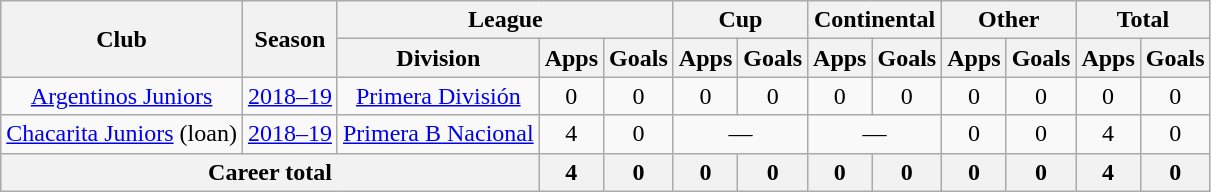<table class="wikitable" style="text-align:center">
<tr>
<th rowspan="2">Club</th>
<th rowspan="2">Season</th>
<th colspan="3">League</th>
<th colspan="2">Cup</th>
<th colspan="2">Continental</th>
<th colspan="2">Other</th>
<th colspan="2">Total</th>
</tr>
<tr>
<th>Division</th>
<th>Apps</th>
<th>Goals</th>
<th>Apps</th>
<th>Goals</th>
<th>Apps</th>
<th>Goals</th>
<th>Apps</th>
<th>Goals</th>
<th>Apps</th>
<th>Goals</th>
</tr>
<tr>
<td rowspan="1"><a href='#'>Argentinos Juniors</a></td>
<td><a href='#'>2018–19</a></td>
<td rowspan="1"><a href='#'>Primera División</a></td>
<td>0</td>
<td>0</td>
<td>0</td>
<td>0</td>
<td>0</td>
<td>0</td>
<td>0</td>
<td>0</td>
<td>0</td>
<td>0</td>
</tr>
<tr>
<td rowspan="1"><a href='#'>Chacarita Juniors</a> (loan)</td>
<td><a href='#'>2018–19</a></td>
<td rowspan="1"><a href='#'>Primera B Nacional</a></td>
<td>4</td>
<td>0</td>
<td colspan="2">—</td>
<td colspan="2">—</td>
<td>0</td>
<td>0</td>
<td>4</td>
<td>0</td>
</tr>
<tr>
<th colspan="3">Career total</th>
<th>4</th>
<th>0</th>
<th>0</th>
<th>0</th>
<th>0</th>
<th>0</th>
<th>0</th>
<th>0</th>
<th>4</th>
<th>0</th>
</tr>
</table>
